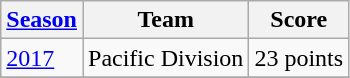<table class="wikitable sortable">
<tr>
<th><a href='#'>Season</a></th>
<th>Team</th>
<th>Score</th>
</tr>
<tr>
<td><a href='#'>2017</a></td>
<td>Pacific Division</td>
<td>23 points</td>
</tr>
<tr>
</tr>
</table>
